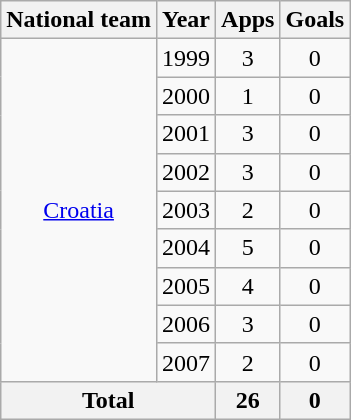<table class="wikitable" style="text-align:center">
<tr>
<th>National team</th>
<th>Year</th>
<th>Apps</th>
<th>Goals</th>
</tr>
<tr>
<td rowspan="9"><a href='#'>Croatia</a></td>
<td>1999</td>
<td>3</td>
<td>0</td>
</tr>
<tr>
<td>2000</td>
<td>1</td>
<td>0</td>
</tr>
<tr>
<td>2001</td>
<td>3</td>
<td>0</td>
</tr>
<tr>
<td>2002</td>
<td>3</td>
<td>0</td>
</tr>
<tr>
<td>2003</td>
<td>2</td>
<td>0</td>
</tr>
<tr>
<td>2004</td>
<td>5</td>
<td>0</td>
</tr>
<tr>
<td>2005</td>
<td>4</td>
<td>0</td>
</tr>
<tr>
<td>2006</td>
<td>3</td>
<td>0</td>
</tr>
<tr>
<td>2007</td>
<td>2</td>
<td>0</td>
</tr>
<tr>
<th colspan="2">Total</th>
<th>26</th>
<th>0</th>
</tr>
</table>
